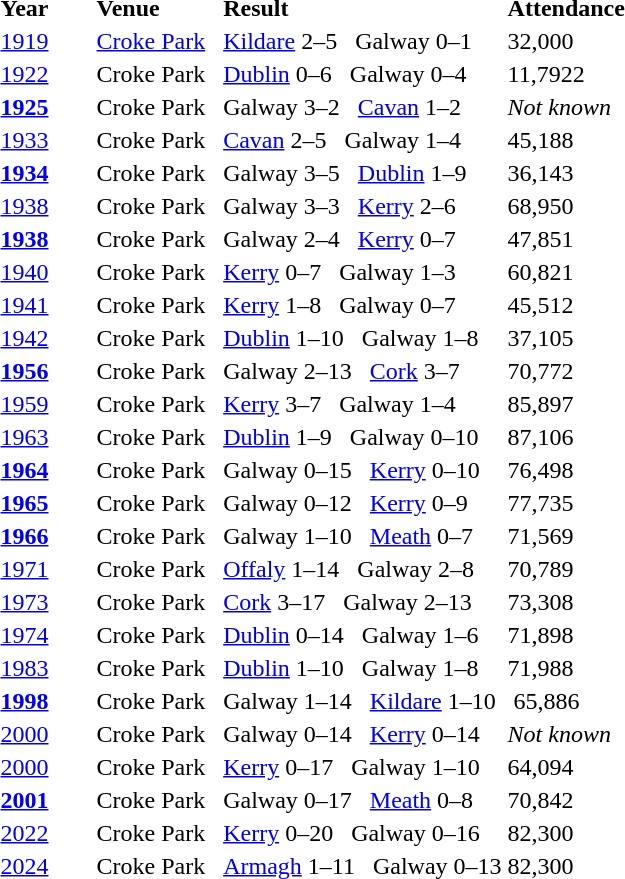<table>
<tr style="text-align:left">
<th width="60px">Year</th>
<th>Venue</th>
<th>Result</th>
<th>Attendance</th>
</tr>
<tr>
<td><a href='#'>1919</a></td>
<td><a href='#'>Croke Park</a>  </td>
<td><a href='#'>Kildare</a> 2–5   Galway 0–1</td>
<td>32,000</td>
</tr>
<tr>
<td><a href='#'>1922</a></td>
<td>Croke Park</td>
<td><a href='#'>Dublin</a> 0–6   Galway 0–4</td>
<td>11,7922</td>
</tr>
<tr>
<td><strong><a href='#'>1925</a></strong></td>
<td>Croke Park</td>
<td>Galway 3–2   <a href='#'>Cavan</a> 1–2</td>
<td><em>Not known</em></td>
</tr>
<tr>
<td><a href='#'>1933</a></td>
<td>Croke Park</td>
<td><a href='#'>Cavan</a> 2–5   Galway 1–4</td>
<td>45,188</td>
</tr>
<tr>
<td><strong><a href='#'>1934</a></strong></td>
<td>Croke Park</td>
<td>Galway 3–5   <a href='#'>Dublin</a> 1–9</td>
<td>36,143</td>
</tr>
<tr>
<td><a href='#'>1938</a></td>
<td>Croke Park</td>
<td>Galway 3–3   <a href='#'>Kerry</a> 2–6</td>
<td>68,950</td>
</tr>
<tr>
<td><strong><a href='#'>1938</a></strong></td>
<td>Croke Park</td>
<td>Galway 2–4   <a href='#'>Kerry</a> 0–7</td>
<td>47,851</td>
</tr>
<tr>
<td><a href='#'>1940</a></td>
<td>Croke Park</td>
<td><a href='#'>Kerry</a> 0–7   Galway 1–3</td>
<td>60,821</td>
</tr>
<tr>
<td><a href='#'>1941</a></td>
<td>Croke Park</td>
<td><a href='#'>Kerry</a> 1–8   Galway 0–7</td>
<td>45,512</td>
</tr>
<tr>
<td><a href='#'>1942</a></td>
<td>Croke Park</td>
<td><a href='#'>Dublin</a> 1–10   Galway 1–8</td>
<td>37,105</td>
</tr>
<tr>
<td><strong><a href='#'>1956</a></strong></td>
<td>Croke Park</td>
<td>Galway 2–13   <a href='#'>Cork</a> 3–7</td>
<td>70,772</td>
</tr>
<tr>
<td><a href='#'>1959</a></td>
<td>Croke Park</td>
<td><a href='#'>Kerry</a> 3–7   Galway 1–4</td>
<td>85,897</td>
</tr>
<tr>
<td><a href='#'>1963</a></td>
<td>Croke Park</td>
<td><a href='#'>Dublin</a> 1–9   Galway 0–10</td>
<td>87,106</td>
</tr>
<tr>
<td><strong><a href='#'>1964</a></strong></td>
<td>Croke Park</td>
<td>Galway 0–15   <a href='#'>Kerry</a> 0–10</td>
<td>76,498</td>
</tr>
<tr>
<td><strong><a href='#'>1965</a></strong></td>
<td>Croke Park</td>
<td>Galway 0–12   <a href='#'>Kerry</a> 0–9</td>
<td>77,735</td>
</tr>
<tr>
<td><strong><a href='#'>1966</a></strong></td>
<td>Croke Park</td>
<td>Galway 1–10   <a href='#'>Meath</a> 0–7</td>
<td>71,569</td>
</tr>
<tr>
<td><a href='#'>1971</a></td>
<td>Croke Park</td>
<td><a href='#'>Offaly</a> 1–14   Galway 2–8</td>
<td>70,789</td>
</tr>
<tr>
<td><a href='#'>1973</a></td>
<td>Croke Park</td>
<td><a href='#'>Cork</a> 3–17   Galway 2–13</td>
<td>73,308</td>
</tr>
<tr>
<td><a href='#'>1974</a></td>
<td>Croke Park</td>
<td><a href='#'>Dublin</a> 0–14   Galway 1–6</td>
<td>71,898</td>
</tr>
<tr>
<td><a href='#'>1983</a></td>
<td>Croke Park</td>
<td><a href='#'>Dublin</a> 1–10   Galway 1–8</td>
<td>71,988</td>
</tr>
<tr>
<td><strong><a href='#'>1998</a></strong></td>
<td>Croke Park</td>
<td>Galway 1–14   <a href='#'>Kildare</a> 1–10</td>
<td> 65,886</td>
</tr>
<tr>
<td><a href='#'>2000</a></td>
<td>Croke Park</td>
<td>Galway 0–14   <a href='#'>Kerry</a> 0–14</td>
<td><em>Not known</em></td>
</tr>
<tr>
<td><a href='#'>2000</a></td>
<td>Croke Park</td>
<td><a href='#'>Kerry</a> 0–17   Galway 1–10</td>
<td>64,094</td>
</tr>
<tr>
<td><strong><a href='#'>2001</a></strong></td>
<td>Croke Park</td>
<td>Galway 0–17   <a href='#'>Meath</a> 0–8</td>
<td>70,842</td>
</tr>
<tr>
<td><a href='#'>2022</a></td>
<td>Croke Park</td>
<td><a href='#'>Kerry</a> 0–20   Galway 0–16</td>
<td>82,300</td>
</tr>
<tr>
<td><a href='#'>2024</a></td>
<td>Croke Park</td>
<td><a href='#'>Armagh</a> 1–11   Galway 0–13</td>
<td>82,300</td>
</tr>
<tr>
</tr>
</table>
